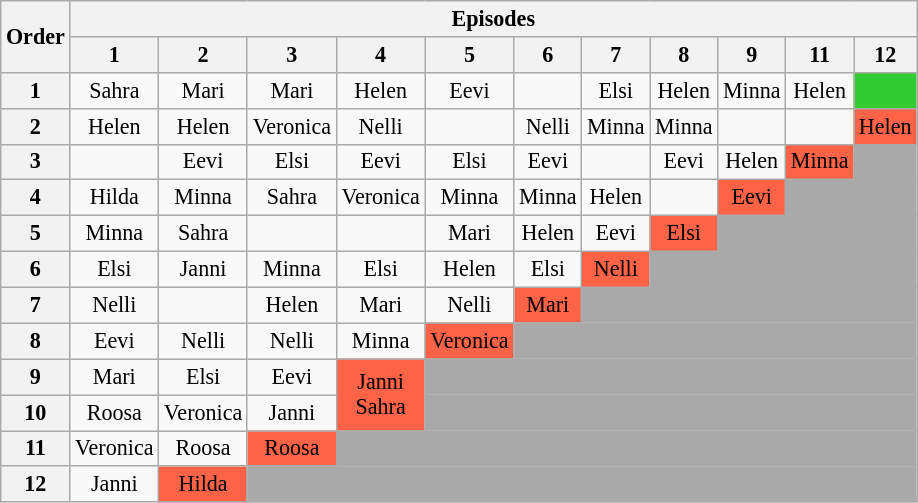<table class="wikitable" style="text-align:center; font-size:92%">
<tr>
<th rowspan=2>Order</th>
<th colspan=12>Episodes</th>
</tr>
<tr>
<th>1</th>
<th>2</th>
<th>3</th>
<th>4</th>
<th>5</th>
<th>6</th>
<th>7</th>
<th>8</th>
<th>9</th>
<th>11</th>
<th>12</th>
</tr>
<tr>
<th>1</th>
<td>Sahra</td>
<td>Mari</td>
<td>Mari</td>
<td>Helen</td>
<td>Eevi</td>
<td></td>
<td>Elsi</td>
<td>Helen</td>
<td>Minna</td>
<td>Helen</td>
<td bgcolor="limegreen"></td>
</tr>
<tr>
<th>2</th>
<td>Helen</td>
<td>Helen</td>
<td>Veronica</td>
<td>Nelli</td>
<td></td>
<td>Nelli</td>
<td>Minna</td>
<td>Minna</td>
<td></td>
<td></td>
<td bgcolor="tomato">Helen</td>
</tr>
<tr>
<th>3</th>
<td></td>
<td>Eevi</td>
<td>Elsi</td>
<td>Eevi</td>
<td>Elsi</td>
<td>Eevi</td>
<td></td>
<td>Eevi</td>
<td>Helen</td>
<td bgcolor="tomato">Minna</td>
<td bgcolor="darkgray" colspan=1></td>
</tr>
<tr>
<th>4</th>
<td>Hilda</td>
<td>Minna</td>
<td>Sahra</td>
<td>Veronica</td>
<td>Minna</td>
<td>Minna</td>
<td>Helen</td>
<td></td>
<td bgcolor="tomato">Eevi</td>
<td bgcolor="darkgray" colspan=2></td>
</tr>
<tr>
<th>5</th>
<td>Minna</td>
<td>Sahra</td>
<td></td>
<td></td>
<td>Mari</td>
<td>Helen</td>
<td>Eevi</td>
<td bgcolor="tomato">Elsi</td>
<td bgcolor="darkgray" colspan=3></td>
</tr>
<tr>
<th>6</th>
<td>Elsi</td>
<td>Janni</td>
<td>Minna</td>
<td>Elsi</td>
<td>Helen</td>
<td>Elsi</td>
<td bgcolor="tomato">Nelli</td>
<td bgcolor="darkgray" colspan=4></td>
</tr>
<tr>
<th>7</th>
<td>Nelli</td>
<td></td>
<td>Helen</td>
<td>Mari</td>
<td>Nelli</td>
<td bgcolor="tomato">Mari</td>
<td bgcolor="darkgray" colspan=5></td>
</tr>
<tr>
<th>8</th>
<td>Eevi</td>
<td>Nelli</td>
<td>Nelli</td>
<td>Minna</td>
<td bgcolor="tomato">Veronica</td>
<td bgcolor="darkgray" colspan=6></td>
</tr>
<tr>
<th>9</th>
<td>Mari</td>
<td>Elsi</td>
<td>Eevi</td>
<td style="background:tomato;" rowspan="2">Janni<br>Sahra</td>
<td bgcolor="darkgray" colspan=7></td>
</tr>
<tr>
<th>10</th>
<td>Roosa</td>
<td>Veronica</td>
<td>Janni</td>
<td bgcolor="darkgray" colspan=7></td>
</tr>
<tr>
<th>11</th>
<td>Veronica</td>
<td>Roosa</td>
<td bgcolor="tomato">Roosa</td>
<td width="60" bgcolor="darkgray" colspan=8></td>
</tr>
<tr>
<th>12</th>
<td>Janni</td>
<td bgcolor="tomato">Hilda</td>
<td width="60" bgcolor="darkgray" colspan=9></td>
</tr>
</table>
